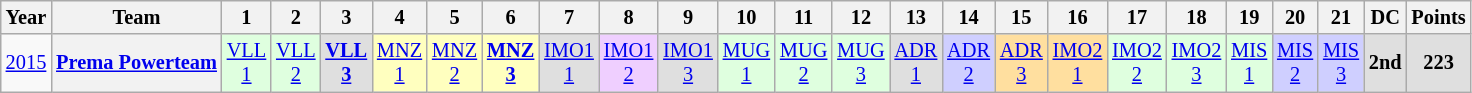<table class="wikitable" style="text-align:center; font-size:85%">
<tr>
<th>Year</th>
<th>Team</th>
<th>1</th>
<th>2</th>
<th>3</th>
<th>4</th>
<th>5</th>
<th>6</th>
<th>7</th>
<th>8</th>
<th>9</th>
<th>10</th>
<th>11</th>
<th>12</th>
<th>13</th>
<th>14</th>
<th>15</th>
<th>16</th>
<th>17</th>
<th>18</th>
<th>19</th>
<th>20</th>
<th>21</th>
<th>DC</th>
<th>Points</th>
</tr>
<tr>
<td><a href='#'>2015</a></td>
<th nowrap><a href='#'>Prema Powerteam</a></th>
<td style="background:#DFFFDF;"><a href='#'>VLL<br>1</a><br></td>
<td style="background:#DFFFDF;"><a href='#'>VLL<br>2</a><br></td>
<td style="background:#DFDFDF;"><strong><a href='#'>VLL<br>3</a></strong><br></td>
<td style="background:#FFFFBF;"><a href='#'>MNZ<br>1</a><br></td>
<td style="background:#FFFFBF;"><a href='#'>MNZ<br>2</a><br></td>
<td style="background:#FFFFBF;"><strong><a href='#'>MNZ<br>3</a></strong><br></td>
<td style="background:#DFDFDF;"><a href='#'>IMO1<br>1</a><br></td>
<td style="background:#EFCFFF;"><a href='#'>IMO1<br>2</a><br></td>
<td style="background:#DFDFDF;"><a href='#'>IMO1<br>3</a><br></td>
<td style="background:#DFFFDF;"><a href='#'>MUG<br>1</a><br></td>
<td style="background:#DFFFDF;"><a href='#'>MUG<br>2</a><br></td>
<td style="background:#DFFFDF;"><a href='#'>MUG<br>3</a><br></td>
<td style="background:#DFDFDF;"><a href='#'>ADR<br>1</a><br></td>
<td style="background:#CFCFFF;"><a href='#'>ADR<br>2</a><br></td>
<td style="background:#FFDF9F;"><a href='#'>ADR<br>3</a><br></td>
<td style="background:#FFDF9F;"><a href='#'>IMO2<br>1</a><br></td>
<td style="background:#DFFFDF;"><a href='#'>IMO2<br>2</a><br></td>
<td style="background:#DFFFDF;"><a href='#'>IMO2<br>3</a><br></td>
<td style="background:#DFFFDF;"><a href='#'>MIS<br>1</a><br></td>
<td style="background:#CFCFFF;"><a href='#'>MIS<br>2</a><br></td>
<td style="background:#CFCFFF;"><a href='#'>MIS<br>3</a><br></td>
<th style="background:#DFDFDF;">2nd</th>
<th style="background:#DFDFDF;">223</th>
</tr>
</table>
